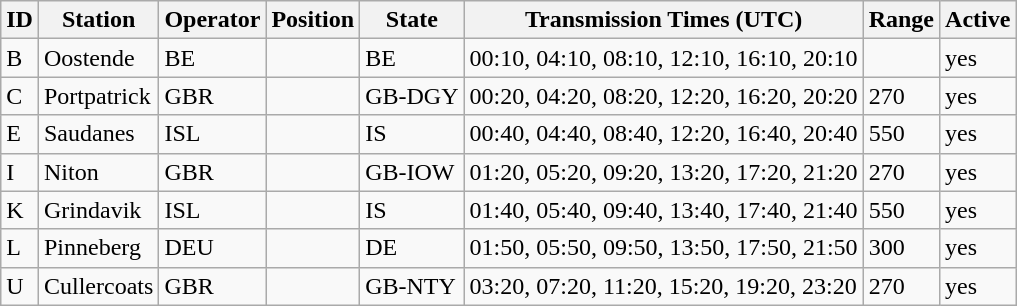<table class="wikitable sortable">
<tr class="hintergrundfarbe5">
<th>ID</th>
<th>Station</th>
<th>Operator</th>
<th>Position</th>
<th>State</th>
<th class="unsortable">Transmission Times (UTC)</th>
<th>Range</th>
<th>Active</th>
</tr>
<tr>
<td>B</td>
<td>Oostende</td>
<td>BE</td>
<td></td>
<td>BE</td>
<td>00:10, 04:10, 08:10, 12:10, 16:10, 20:10</td>
<td></td>
<td>yes</td>
</tr>
<tr>
<td>C</td>
<td>Portpatrick</td>
<td>GBR</td>
<td></td>
<td>GB-DGY</td>
<td>00:20, 04:20, 08:20, 12:20, 16:20, 20:20</td>
<td>270</td>
<td>yes</td>
</tr>
<tr>
<td>E</td>
<td>Saudanes</td>
<td>ISL</td>
<td></td>
<td>IS</td>
<td>00:40, 04:40, 08:40, 12:20, 16:40, 20:40</td>
<td>550</td>
<td>yes</td>
</tr>
<tr>
<td>I</td>
<td>Niton</td>
<td>GBR</td>
<td></td>
<td>GB-IOW</td>
<td>01:20, 05:20, 09:20, 13:20, 17:20, 21:20</td>
<td>270</td>
<td>yes</td>
</tr>
<tr>
<td>K</td>
<td>Grindavik</td>
<td>ISL</td>
<td></td>
<td>IS</td>
<td>01:40, 05:40, 09:40, 13:40, 17:40, 21:40</td>
<td>550</td>
<td>yes</td>
</tr>
<tr>
<td>L</td>
<td>Pinneberg</td>
<td>DEU</td>
<td></td>
<td>DE</td>
<td>01:50, 05:50, 09:50, 13:50, 17:50, 21:50</td>
<td>300</td>
<td>yes</td>
</tr>
<tr>
<td>U</td>
<td>Cullercoats</td>
<td>GBR</td>
<td></td>
<td>GB-NTY</td>
<td>03:20, 07:20, 11:20, 15:20, 19:20, 23:20</td>
<td>270</td>
<td>yes</td>
</tr>
</table>
